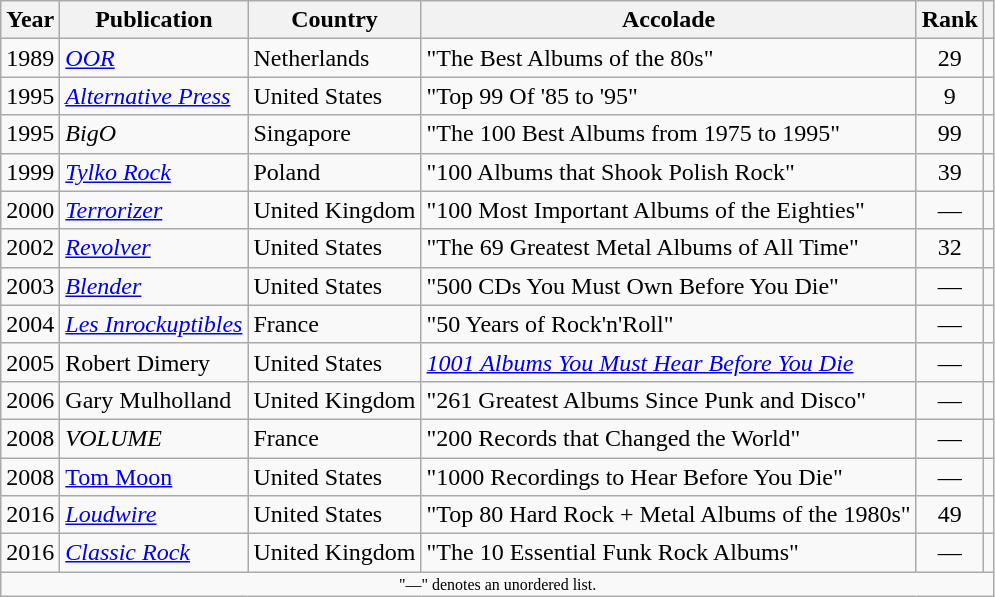<table class="wikitable sortable" style="margin:0em 1em 1em 0pt">
<tr>
<th>Year</th>
<th>Publication</th>
<th>Country</th>
<th>Accolade</th>
<th>Rank</th>
<th class=unsortable></th>
</tr>
<tr>
<td align=center>1989</td>
<td><em><a href='#'>OOR</a></em></td>
<td>Netherlands</td>
<td>"The Best Albums of the 80s"</td>
<td align=center>29</td>
<td></td>
</tr>
<tr>
<td align=center>1995</td>
<td><em><a href='#'>Alternative Press</a></em></td>
<td>United States</td>
<td>"Top 99 Of '85 to '95"</td>
<td align=center>9</td>
<td></td>
</tr>
<tr>
<td align=center>1995</td>
<td><em>BigO</em></td>
<td>Singapore</td>
<td>"The 100 Best Albums from 1975 to 1995"</td>
<td align=center>99</td>
<td></td>
</tr>
<tr>
<td align=center>1999</td>
<td><em><a href='#'>Tylko Rock</a></em></td>
<td>Poland</td>
<td>"100 Albums that Shook Polish Rock"</td>
<td align=center>39</td>
<td></td>
</tr>
<tr>
<td align=center>2000</td>
<td><em><a href='#'>Terrorizer</a></em></td>
<td>United Kingdom</td>
<td>"100 Most Important Albums of the Eighties"</td>
<td align=center>—</td>
<td></td>
</tr>
<tr>
<td align=center>2002</td>
<td><em><a href='#'>Revolver</a></em></td>
<td>United States</td>
<td>"The 69 Greatest Metal Albums of All Time"</td>
<td align=center>32</td>
<td></td>
</tr>
<tr>
<td align=center>2003</td>
<td><em><a href='#'>Blender</a></em></td>
<td>United States</td>
<td>"500 CDs You Must Own Before You Die"</td>
<td align=center>—</td>
<td></td>
</tr>
<tr>
<td align=center>2004</td>
<td><em><a href='#'>Les Inrockuptibles</a></em></td>
<td>France</td>
<td>"50 Years of Rock'n'Roll"</td>
<td align=center>—</td>
<td></td>
</tr>
<tr>
<td align=center>2005</td>
<td>Robert Dimery</td>
<td>United States</td>
<td><em><a href='#'>1001 Albums You Must Hear Before You Die</a></em></td>
<td align=center>—</td>
<td></td>
</tr>
<tr>
<td align=center>2006</td>
<td>Gary Mulholland</td>
<td>United Kingdom</td>
<td>"261 Greatest Albums Since Punk and Disco"</td>
<td align=center>—</td>
<td></td>
</tr>
<tr>
<td align=center>2008</td>
<td><em>VOLUME</em></td>
<td>France</td>
<td>"200 Records that Changed the World"</td>
<td align=center>—</td>
<td></td>
</tr>
<tr>
<td align=center>2008</td>
<td><a href='#'>Tom Moon</a></td>
<td>United States</td>
<td>"1000 Recordings to Hear Before You Die"</td>
<td align=center>—</td>
<td></td>
</tr>
<tr>
<td align=center>2016</td>
<td><em><a href='#'>Loudwire</a></em></td>
<td>United States</td>
<td>"Top 80 Hard Rock + Metal Albums of the 1980s"</td>
<td align=center>49</td>
<td></td>
</tr>
<tr>
<td align=center>2016</td>
<td><em><a href='#'>Classic Rock</a></em></td>
<td>United Kingdom</td>
<td>"The 10 Essential Funk Rock Albums"</td>
<td align=center>—</td>
<td></td>
</tr>
<tr class="sortbottom">
<td colspan=6 style=font-size:8pt; align=center>"—" denotes an unordered list.</td>
</tr>
</table>
